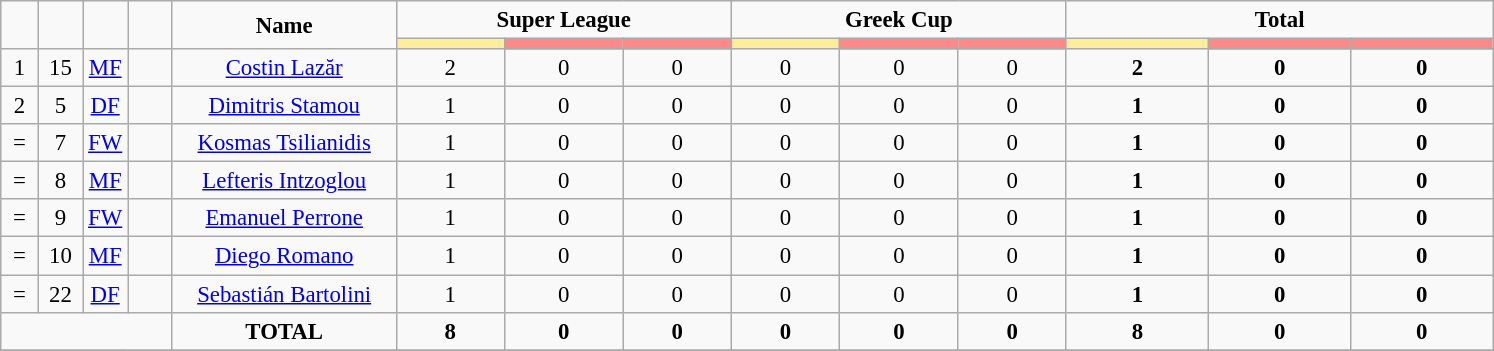<table class="wikitable" style="font-size: 95%; text-align: center;">
<tr>
<td rowspan="2" style="width:2.5%; text-align:center;"><strong></strong></td>
<td rowspan="2" style="width:3%; text-align:center;"><strong></strong></td>
<td rowspan="2" style="width:3%; text-align:center;"><strong></strong></td>
<td rowspan="2" style="width:3%; text-align:center;"><strong></strong></td>
<td rowspan="2" style="width:15%; text-align:center;"><strong>Name</strong></td>
<td colspan="3" style="text-align:center;"><strong>Super League</strong></td>
<td colspan="3" style="text-align:center;"><strong>Greek Cup</strong></td>
<td colspan="3" style="text-align:center;"><strong>Total</strong></td>
</tr>
<tr>
<th style="width:25px; background:#fe9;"></th>
<th style="width:28px; background:#ff8888;"></th>
<th style="width:25px; background:#ff8888;"></th>
<th style="width:25px; background:#fe9;"></th>
<th style="width:28px; background:#ff8888;"></th>
<th style="width:25px; background:#ff8888;"></th>
<th style="width:35px; background:#fe9;"></th>
<th style="width:35px; background:#ff8888;"></th>
<th style="width:35px; background:#ff8888;"></th>
</tr>
<tr>
<td>1</td>
<td>15</td>
<td><a href='#'>MF</a></td>
<td></td>
<td><a href='#'>Costin Lazăr</a></td>
<td>2</td>
<td>0</td>
<td>0</td>
<td>0</td>
<td>0</td>
<td>0</td>
<td><strong>2</strong></td>
<td><strong>0</strong></td>
<td><strong>0</strong></td>
</tr>
<tr>
<td>2</td>
<td>5</td>
<td><a href='#'>DF</a></td>
<td></td>
<td><a href='#'>Dimitris Stamou</a></td>
<td>1</td>
<td>0</td>
<td>0</td>
<td>0</td>
<td>0</td>
<td>0</td>
<td><strong>1</strong></td>
<td><strong>0</strong></td>
<td><strong>0</strong></td>
</tr>
<tr>
<td>=</td>
<td>7</td>
<td><a href='#'>FW</a></td>
<td></td>
<td><a href='#'>Kosmas Tsilianidis</a></td>
<td>1</td>
<td>0</td>
<td>0</td>
<td>0</td>
<td>0</td>
<td>0</td>
<td><strong>1</strong></td>
<td><strong>0</strong></td>
<td><strong>0</strong></td>
</tr>
<tr>
<td>=</td>
<td>8</td>
<td><a href='#'>MF</a></td>
<td></td>
<td><a href='#'>Lefteris Intzoglou</a></td>
<td>1</td>
<td>0</td>
<td>0</td>
<td>0</td>
<td>0</td>
<td>0</td>
<td><strong>1</strong></td>
<td><strong>0</strong></td>
<td><strong>0</strong></td>
</tr>
<tr>
<td>=</td>
<td>9</td>
<td><a href='#'>FW</a></td>
<td></td>
<td><a href='#'>Emanuel Perrone</a></td>
<td>1</td>
<td>0</td>
<td>0</td>
<td>0</td>
<td>0</td>
<td>0</td>
<td><strong>1</strong></td>
<td><strong>0</strong></td>
<td><strong>0</strong></td>
</tr>
<tr>
<td>=</td>
<td>10</td>
<td><a href='#'>MF</a></td>
<td></td>
<td><a href='#'>Diego Romano</a></td>
<td>1</td>
<td>0</td>
<td>0</td>
<td>0</td>
<td>0</td>
<td>0</td>
<td><strong>1</strong></td>
<td><strong>0</strong></td>
<td><strong>0</strong></td>
</tr>
<tr>
<td>=</td>
<td>22</td>
<td><a href='#'>DF</a></td>
<td></td>
<td><a href='#'>Sebastián Bartolini</a></td>
<td>1</td>
<td>0</td>
<td>0</td>
<td>0</td>
<td>0</td>
<td>0</td>
<td><strong>1</strong></td>
<td><strong>0</strong></td>
<td><strong>0</strong></td>
</tr>
<tr>
<td colspan="4"></td>
<td><strong>TOTAL</strong></td>
<td><strong>8</strong></td>
<td><strong>0</strong></td>
<td><strong>0</strong></td>
<td><strong>0</strong></td>
<td><strong>0</strong></td>
<td><strong>0</strong></td>
<td><strong>8</strong></td>
<td><strong>0</strong></td>
<td><strong>0</strong></td>
</tr>
<tr>
</tr>
</table>
